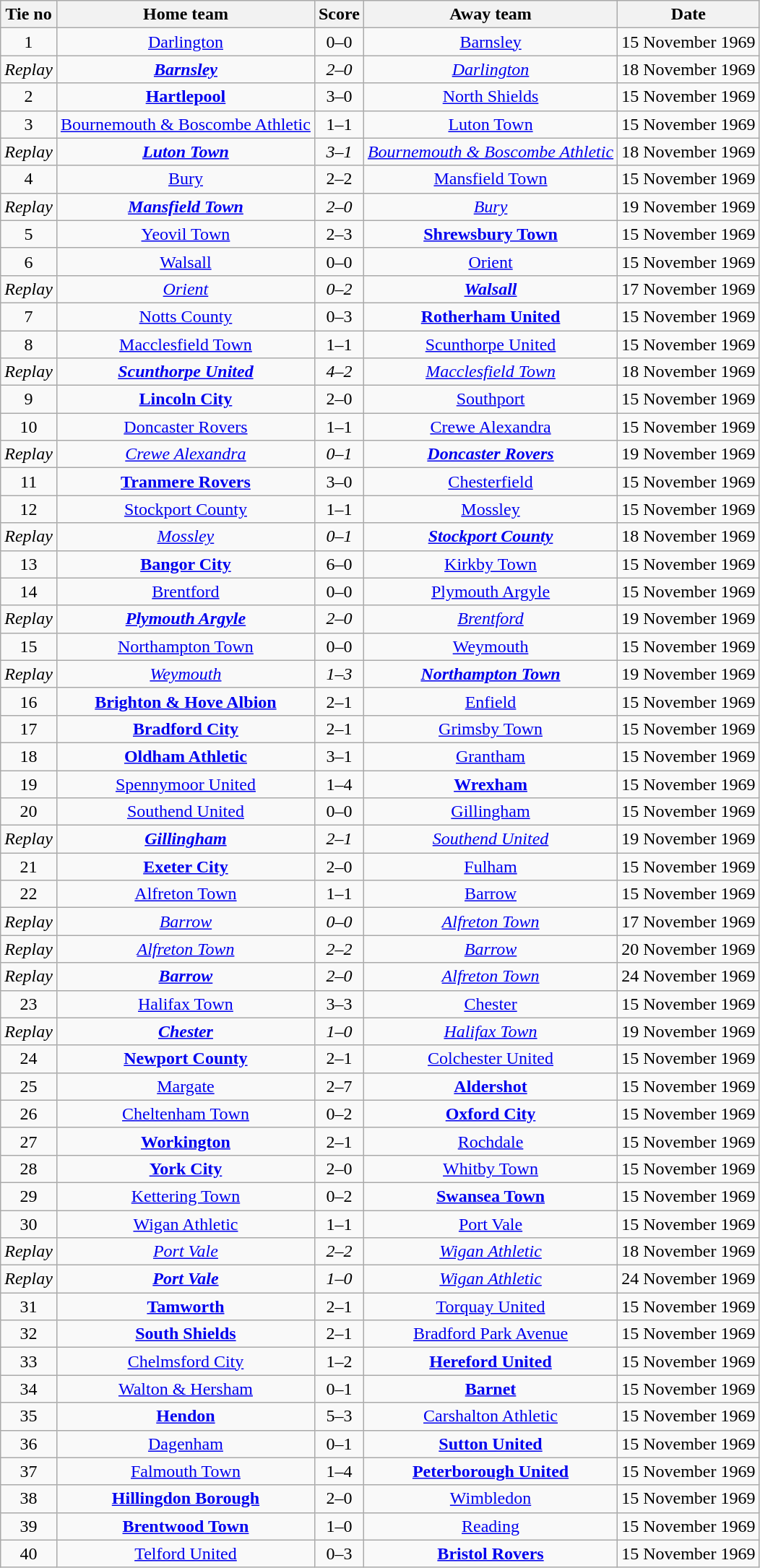<table class="wikitable" style="text-align: center">
<tr>
<th>Tie no</th>
<th>Home team</th>
<th>Score</th>
<th>Away team</th>
<th>Date</th>
</tr>
<tr>
<td>1</td>
<td><a href='#'>Darlington</a></td>
<td>0–0</td>
<td><a href='#'>Barnsley</a></td>
<td>15 November 1969</td>
</tr>
<tr>
<td><em>Replay</em></td>
<td><strong><em><a href='#'>Barnsley</a></em></strong></td>
<td><em>2–0</em></td>
<td><em><a href='#'>Darlington</a></em></td>
<td>18 November 1969</td>
</tr>
<tr>
<td>2</td>
<td><strong><a href='#'>Hartlepool</a></strong></td>
<td>3–0</td>
<td><a href='#'>North Shields</a></td>
<td>15 November 1969</td>
</tr>
<tr>
<td>3</td>
<td><a href='#'>Bournemouth & Boscombe Athletic</a></td>
<td>1–1</td>
<td><a href='#'>Luton Town</a></td>
<td>15 November 1969</td>
</tr>
<tr>
<td><em>Replay</em></td>
<td><strong><em><a href='#'>Luton Town</a></em></strong></td>
<td><em>3–1</em></td>
<td><em><a href='#'>Bournemouth & Boscombe Athletic</a></em></td>
<td>18 November 1969</td>
</tr>
<tr>
<td>4</td>
<td><a href='#'>Bury</a></td>
<td>2–2</td>
<td><a href='#'>Mansfield Town</a></td>
<td>15 November 1969</td>
</tr>
<tr>
<td><em>Replay</em></td>
<td><strong><em><a href='#'>Mansfield Town</a></em></strong></td>
<td><em>2–0</em></td>
<td><em><a href='#'>Bury</a></em></td>
<td>19 November 1969</td>
</tr>
<tr>
<td>5</td>
<td><a href='#'>Yeovil Town</a></td>
<td>2–3</td>
<td><strong><a href='#'>Shrewsbury Town</a></strong></td>
<td>15 November 1969</td>
</tr>
<tr>
<td>6</td>
<td><a href='#'>Walsall</a></td>
<td>0–0</td>
<td><a href='#'>Orient</a></td>
<td>15 November 1969</td>
</tr>
<tr>
<td><em>Replay</em></td>
<td><em><a href='#'>Orient</a></em></td>
<td><em>0–2</em></td>
<td><strong><em><a href='#'>Walsall</a></em></strong></td>
<td>17 November 1969</td>
</tr>
<tr>
<td>7</td>
<td><a href='#'>Notts County</a></td>
<td>0–3</td>
<td><strong><a href='#'>Rotherham United</a></strong></td>
<td>15 November 1969</td>
</tr>
<tr>
<td>8</td>
<td><a href='#'>Macclesfield Town</a></td>
<td>1–1</td>
<td><a href='#'>Scunthorpe United</a></td>
<td>15 November 1969</td>
</tr>
<tr>
<td><em>Replay</em></td>
<td><strong><em><a href='#'>Scunthorpe United</a></em></strong></td>
<td><em>4–2</em></td>
<td><em><a href='#'>Macclesfield Town</a></em></td>
<td>18 November 1969</td>
</tr>
<tr>
<td>9</td>
<td><strong><a href='#'>Lincoln City</a></strong></td>
<td>2–0</td>
<td><a href='#'>Southport</a></td>
<td>15 November 1969</td>
</tr>
<tr>
<td>10</td>
<td><a href='#'>Doncaster Rovers</a></td>
<td>1–1</td>
<td><a href='#'>Crewe Alexandra</a></td>
<td>15 November 1969</td>
</tr>
<tr>
<td><em>Replay</em></td>
<td><em><a href='#'>Crewe Alexandra</a></em></td>
<td><em>0–1</em></td>
<td><strong><em><a href='#'>Doncaster Rovers</a></em></strong></td>
<td>19 November 1969</td>
</tr>
<tr>
<td>11</td>
<td><strong><a href='#'>Tranmere Rovers</a></strong></td>
<td>3–0</td>
<td><a href='#'>Chesterfield</a></td>
<td>15 November 1969</td>
</tr>
<tr>
<td>12</td>
<td><a href='#'>Stockport County</a></td>
<td>1–1</td>
<td><a href='#'>Mossley</a></td>
<td>15 November 1969</td>
</tr>
<tr>
<td><em>Replay</em></td>
<td><em><a href='#'>Mossley</a></em></td>
<td><em>0–1</em></td>
<td><strong><em><a href='#'>Stockport County</a></em></strong></td>
<td>18 November 1969</td>
</tr>
<tr>
<td>13</td>
<td><strong><a href='#'>Bangor City</a></strong></td>
<td>6–0</td>
<td><a href='#'>Kirkby Town</a></td>
<td>15 November 1969</td>
</tr>
<tr>
<td>14</td>
<td><a href='#'>Brentford</a></td>
<td>0–0</td>
<td><a href='#'>Plymouth Argyle</a></td>
<td>15 November 1969</td>
</tr>
<tr>
<td><em>Replay</em></td>
<td><strong><em><a href='#'>Plymouth Argyle</a></em></strong></td>
<td><em>2–0</em></td>
<td><em><a href='#'>Brentford</a></em></td>
<td>19 November 1969</td>
</tr>
<tr>
<td>15</td>
<td><a href='#'>Northampton Town</a></td>
<td>0–0</td>
<td><a href='#'>Weymouth</a></td>
<td>15 November 1969</td>
</tr>
<tr>
<td><em>Replay</em></td>
<td><em><a href='#'>Weymouth</a></em></td>
<td><em>1–3</em></td>
<td><strong><em><a href='#'>Northampton Town</a></em></strong></td>
<td>19 November 1969</td>
</tr>
<tr>
<td>16</td>
<td><strong><a href='#'>Brighton & Hove Albion</a></strong></td>
<td>2–1</td>
<td><a href='#'>Enfield</a></td>
<td>15 November 1969</td>
</tr>
<tr>
<td>17</td>
<td><strong><a href='#'>Bradford City</a></strong></td>
<td>2–1</td>
<td><a href='#'>Grimsby Town</a></td>
<td>15 November 1969</td>
</tr>
<tr>
<td>18</td>
<td><strong><a href='#'>Oldham Athletic</a></strong></td>
<td>3–1</td>
<td><a href='#'>Grantham</a></td>
<td>15 November 1969</td>
</tr>
<tr>
<td>19</td>
<td><a href='#'>Spennymoor United</a></td>
<td>1–4</td>
<td><strong><a href='#'>Wrexham</a></strong></td>
<td>15 November 1969</td>
</tr>
<tr>
<td>20</td>
<td><a href='#'>Southend United</a></td>
<td>0–0</td>
<td><a href='#'>Gillingham</a></td>
<td>15 November 1969</td>
</tr>
<tr>
<td><em>Replay</em></td>
<td><strong><em><a href='#'>Gillingham</a></em></strong></td>
<td><em>2–1</em></td>
<td><em><a href='#'>Southend United</a></em></td>
<td>19 November 1969</td>
</tr>
<tr>
<td>21</td>
<td><strong><a href='#'>Exeter City</a></strong></td>
<td>2–0</td>
<td><a href='#'>Fulham</a></td>
<td>15 November 1969</td>
</tr>
<tr>
<td>22</td>
<td><a href='#'>Alfreton Town</a></td>
<td>1–1</td>
<td><a href='#'>Barrow</a></td>
<td>15 November 1969</td>
</tr>
<tr>
<td><em>Replay</em></td>
<td><em><a href='#'>Barrow</a></em></td>
<td><em>0–0</em></td>
<td><em><a href='#'>Alfreton Town</a></em></td>
<td>17 November 1969</td>
</tr>
<tr>
<td><em>Replay</em></td>
<td><em><a href='#'>Alfreton Town</a></em></td>
<td><em>2–2</em></td>
<td><em><a href='#'>Barrow</a></em></td>
<td>20 November 1969</td>
</tr>
<tr>
<td><em>Replay</em></td>
<td><strong><em><a href='#'>Barrow</a></em></strong></td>
<td><em>2–0</em></td>
<td><em><a href='#'>Alfreton Town</a></em></td>
<td>24 November 1969</td>
</tr>
<tr>
<td>23</td>
<td><a href='#'>Halifax Town</a></td>
<td>3–3</td>
<td><a href='#'>Chester</a></td>
<td>15 November 1969</td>
</tr>
<tr>
<td><em>Replay</em></td>
<td><strong><em><a href='#'>Chester</a></em></strong></td>
<td><em>1–0</em></td>
<td><em><a href='#'>Halifax Town</a></em></td>
<td>19 November 1969</td>
</tr>
<tr>
<td>24</td>
<td><strong><a href='#'>Newport County</a></strong></td>
<td>2–1</td>
<td><a href='#'>Colchester United</a></td>
<td>15 November 1969</td>
</tr>
<tr>
<td>25</td>
<td><a href='#'>Margate</a></td>
<td>2–7</td>
<td><strong><a href='#'>Aldershot</a></strong></td>
<td>15 November 1969</td>
</tr>
<tr>
<td>26</td>
<td><a href='#'>Cheltenham Town</a></td>
<td>0–2</td>
<td><strong><a href='#'>Oxford City</a></strong></td>
<td>15 November 1969</td>
</tr>
<tr>
<td>27</td>
<td><strong><a href='#'>Workington</a></strong></td>
<td>2–1</td>
<td><a href='#'>Rochdale</a></td>
<td>15 November 1969</td>
</tr>
<tr>
<td>28</td>
<td><strong><a href='#'>York City</a></strong></td>
<td>2–0</td>
<td><a href='#'>Whitby Town</a></td>
<td>15 November 1969</td>
</tr>
<tr>
<td>29</td>
<td><a href='#'>Kettering Town</a></td>
<td>0–2</td>
<td><strong><a href='#'>Swansea Town</a></strong></td>
<td>15 November 1969</td>
</tr>
<tr>
<td>30</td>
<td><a href='#'>Wigan Athletic</a></td>
<td>1–1</td>
<td><a href='#'>Port Vale</a></td>
<td>15 November 1969</td>
</tr>
<tr>
<td><em>Replay</em></td>
<td><em><a href='#'>Port Vale</a></em></td>
<td><em>2–2</em></td>
<td><em><a href='#'>Wigan Athletic</a></em></td>
<td>18 November 1969</td>
</tr>
<tr>
<td><em>Replay</em></td>
<td><strong><em><a href='#'>Port Vale</a></em></strong></td>
<td><em>1–0</em></td>
<td><em><a href='#'>Wigan Athletic</a></em></td>
<td>24 November 1969</td>
</tr>
<tr>
<td>31</td>
<td><strong><a href='#'>Tamworth</a></strong></td>
<td>2–1</td>
<td><a href='#'>Torquay United</a></td>
<td>15 November 1969</td>
</tr>
<tr>
<td>32</td>
<td><strong><a href='#'>South Shields</a></strong></td>
<td>2–1</td>
<td><a href='#'>Bradford Park Avenue</a></td>
<td>15 November 1969</td>
</tr>
<tr>
<td>33</td>
<td><a href='#'>Chelmsford City</a></td>
<td>1–2</td>
<td><strong><a href='#'>Hereford United</a></strong></td>
<td>15 November 1969</td>
</tr>
<tr>
<td>34</td>
<td><a href='#'>Walton & Hersham</a></td>
<td>0–1</td>
<td><strong><a href='#'>Barnet</a></strong></td>
<td>15 November 1969</td>
</tr>
<tr>
<td>35</td>
<td><strong><a href='#'>Hendon</a></strong></td>
<td>5–3</td>
<td><a href='#'>Carshalton Athletic</a></td>
<td>15 November 1969</td>
</tr>
<tr>
<td>36</td>
<td><a href='#'>Dagenham</a></td>
<td>0–1</td>
<td><strong><a href='#'>Sutton United</a></strong></td>
<td>15 November 1969</td>
</tr>
<tr>
<td>37</td>
<td><a href='#'>Falmouth Town</a></td>
<td>1–4</td>
<td><strong><a href='#'>Peterborough United</a></strong></td>
<td>15 November 1969</td>
</tr>
<tr>
<td>38</td>
<td><strong><a href='#'>Hillingdon Borough</a></strong></td>
<td>2–0</td>
<td><a href='#'>Wimbledon</a></td>
<td>15 November 1969</td>
</tr>
<tr>
<td>39</td>
<td><strong><a href='#'>Brentwood Town</a></strong></td>
<td>1–0</td>
<td><a href='#'>Reading</a></td>
<td>15 November 1969</td>
</tr>
<tr>
<td>40</td>
<td><a href='#'>Telford United</a></td>
<td>0–3</td>
<td><strong><a href='#'>Bristol Rovers</a></strong></td>
<td>15 November 1969</td>
</tr>
</table>
